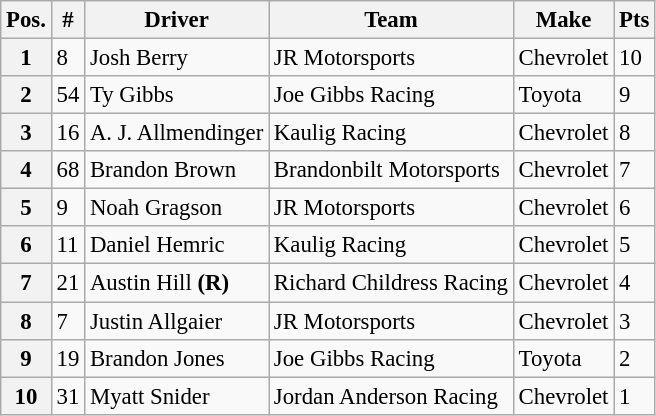<table class="wikitable" style="font-size:95%">
<tr>
<th>Pos.</th>
<th>#</th>
<th>Driver</th>
<th>Team</th>
<th>Make</th>
<th>Pts</th>
</tr>
<tr>
<th>1</th>
<td>8</td>
<td>Josh Berry</td>
<td>JR Motorsports</td>
<td>Chevrolet</td>
<td>10</td>
</tr>
<tr>
<th>2</th>
<td>54</td>
<td>Ty Gibbs</td>
<td>Joe Gibbs Racing</td>
<td>Toyota</td>
<td>9</td>
</tr>
<tr>
<th>3</th>
<td>16</td>
<td>A. J. Allmendinger</td>
<td>Kaulig Racing</td>
<td>Chevrolet</td>
<td>8</td>
</tr>
<tr>
<th>4</th>
<td>68</td>
<td>Brandon Brown</td>
<td>Brandonbilt Motorsports</td>
<td>Chevrolet</td>
<td>7</td>
</tr>
<tr>
<th>5</th>
<td>9</td>
<td>Noah Gragson</td>
<td>JR Motorsports</td>
<td>Chevrolet</td>
<td>6</td>
</tr>
<tr>
<th>6</th>
<td>11</td>
<td>Daniel Hemric</td>
<td>Kaulig Racing</td>
<td>Chevrolet</td>
<td>5</td>
</tr>
<tr>
<th>7</th>
<td>21</td>
<td>Austin Hill <strong>(R)</strong></td>
<td>Richard Childress Racing</td>
<td>Chevrolet</td>
<td>4</td>
</tr>
<tr>
<th>8</th>
<td>7</td>
<td>Justin Allgaier</td>
<td>JR Motorsports</td>
<td>Chevrolet</td>
<td>3</td>
</tr>
<tr>
<th>9</th>
<td>19</td>
<td>Brandon Jones</td>
<td>Joe Gibbs Racing</td>
<td>Toyota</td>
<td>2</td>
</tr>
<tr>
<th>10</th>
<td>31</td>
<td>Myatt Snider</td>
<td>Jordan Anderson Racing</td>
<td>Chevrolet</td>
<td>1</td>
</tr>
</table>
